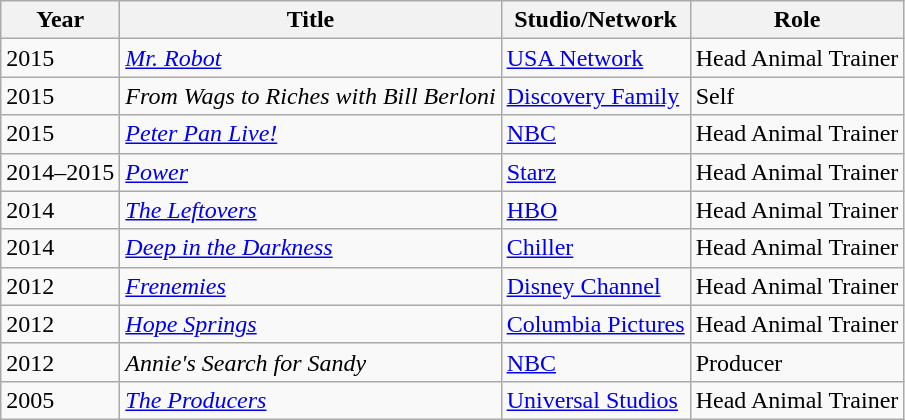<table class="wikitable">
<tr>
<th>Year</th>
<th>Title</th>
<th>Studio/Network</th>
<th>Role <br></th>
</tr>
<tr>
<td>2015</td>
<td><em><a href='#'>Mr. Robot</a></em></td>
<td><a href='#'>USA Network</a></td>
<td>Head Animal Trainer</td>
</tr>
<tr>
<td>2015</td>
<td><em>From Wags to Riches with Bill Berloni</em></td>
<td><a href='#'>Discovery Family</a></td>
<td>Self</td>
</tr>
<tr>
<td>2015</td>
<td><em><a href='#'>Peter Pan Live!</a></em></td>
<td><a href='#'>NBC</a></td>
<td>Head Animal Trainer</td>
</tr>
<tr>
<td>2014–2015</td>
<td><em><a href='#'>Power</a></em></td>
<td><a href='#'>Starz</a></td>
<td>Head Animal Trainer</td>
</tr>
<tr>
<td>2014</td>
<td><em><a href='#'>The Leftovers</a></em></td>
<td><a href='#'>HBO</a></td>
<td>Head Animal Trainer</td>
</tr>
<tr>
<td>2014</td>
<td><em><a href='#'>Deep in the Darkness</a></em></td>
<td><a href='#'>Chiller</a></td>
<td>Head Animal Trainer</td>
</tr>
<tr>
<td>2012</td>
<td><em><a href='#'>Frenemies</a></em></td>
<td><a href='#'>Disney Channel</a></td>
<td>Head Animal Trainer</td>
</tr>
<tr>
<td>2012</td>
<td><em><a href='#'>Hope Springs</a></em></td>
<td><a href='#'>Columbia Pictures</a></td>
<td>Head Animal Trainer</td>
</tr>
<tr>
<td>2012</td>
<td><em>Annie's Search for Sandy</em></td>
<td><a href='#'>NBC</a></td>
<td>Producer</td>
</tr>
<tr>
<td>2005</td>
<td><em><a href='#'>The Producers</a></em></td>
<td><a href='#'>Universal Studios</a></td>
<td>Head Animal Trainer</td>
</tr>
</table>
